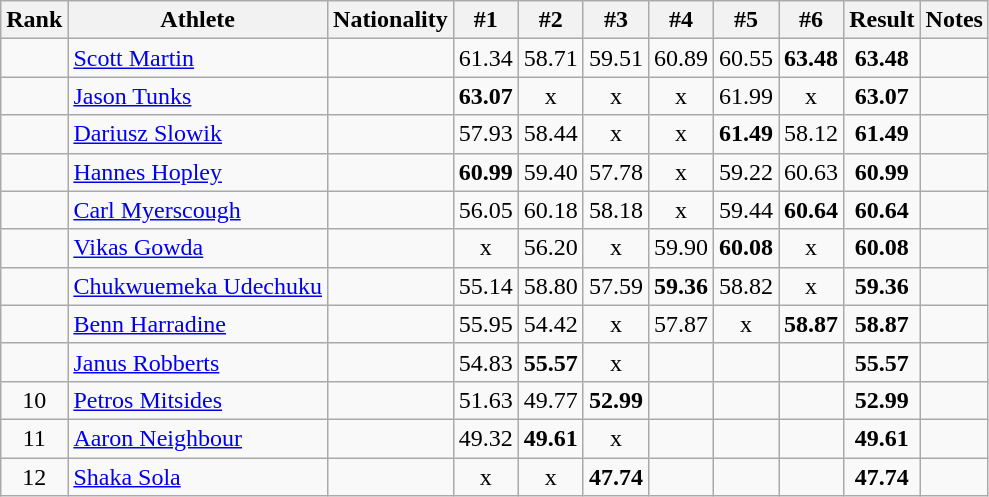<table class="wikitable sortable" style="text-align:center">
<tr>
<th>Rank</th>
<th>Athlete</th>
<th>Nationality</th>
<th>#1</th>
<th>#2</th>
<th>#3</th>
<th>#4</th>
<th>#5</th>
<th>#6</th>
<th>Result</th>
<th>Notes</th>
</tr>
<tr>
<td></td>
<td align="left"><a href='#'>Scott Martin</a></td>
<td align=left></td>
<td>61.34</td>
<td>58.71</td>
<td>59.51</td>
<td>60.89</td>
<td>60.55</td>
<td><strong>63.48</strong></td>
<td><strong>63.48</strong></td>
<td></td>
</tr>
<tr>
<td></td>
<td align="left"><a href='#'>Jason Tunks</a></td>
<td align=left></td>
<td><strong>63.07</strong></td>
<td>x</td>
<td>x</td>
<td>x</td>
<td>61.99</td>
<td>x</td>
<td><strong>63.07</strong></td>
<td></td>
</tr>
<tr>
<td></td>
<td align="left"><a href='#'>Dariusz Slowik</a></td>
<td align=left></td>
<td>57.93</td>
<td>58.44</td>
<td>x</td>
<td>x</td>
<td><strong>61.49</strong></td>
<td>58.12</td>
<td><strong>61.49</strong></td>
<td></td>
</tr>
<tr>
<td></td>
<td align="left"><a href='#'>Hannes Hopley</a></td>
<td align=left></td>
<td><strong>60.99</strong></td>
<td>59.40</td>
<td>57.78</td>
<td>x</td>
<td>59.22</td>
<td>60.63</td>
<td><strong>60.99</strong></td>
<td></td>
</tr>
<tr>
<td></td>
<td align="left"><a href='#'>Carl Myerscough</a></td>
<td align=left></td>
<td>56.05</td>
<td>60.18</td>
<td>58.18</td>
<td>x</td>
<td>59.44</td>
<td><strong>60.64</strong></td>
<td><strong>60.64</strong></td>
<td></td>
</tr>
<tr>
<td></td>
<td align="left"><a href='#'>Vikas Gowda</a></td>
<td align=left></td>
<td>x</td>
<td>56.20</td>
<td>x</td>
<td>59.90</td>
<td><strong>60.08</strong></td>
<td>x</td>
<td><strong>60.08</strong></td>
<td></td>
</tr>
<tr>
<td></td>
<td align="left"><a href='#'>Chukwuemeka Udechuku</a></td>
<td align=left></td>
<td>55.14</td>
<td>58.80</td>
<td>57.59</td>
<td><strong>59.36</strong></td>
<td>58.82</td>
<td>x</td>
<td><strong>59.36</strong></td>
<td></td>
</tr>
<tr>
<td></td>
<td align="left"><a href='#'>Benn Harradine</a></td>
<td align=left></td>
<td>55.95</td>
<td>54.42</td>
<td>x</td>
<td>57.87</td>
<td>x</td>
<td><strong>58.87</strong></td>
<td><strong>58.87</strong></td>
<td></td>
</tr>
<tr>
<td></td>
<td align="left"><a href='#'>Janus Robberts</a></td>
<td align=left></td>
<td>54.83</td>
<td><strong>55.57</strong></td>
<td>x</td>
<td></td>
<td></td>
<td></td>
<td><strong>55.57</strong></td>
<td></td>
</tr>
<tr>
<td>10</td>
<td align="left"><a href='#'>Petros Mitsides</a></td>
<td align=left></td>
<td>51.63</td>
<td>49.77</td>
<td><strong>52.99</strong></td>
<td></td>
<td></td>
<td></td>
<td><strong>52.99</strong></td>
<td></td>
</tr>
<tr>
<td>11</td>
<td align="left"><a href='#'>Aaron Neighbour</a></td>
<td align=left></td>
<td>49.32</td>
<td><strong>49.61</strong></td>
<td>x</td>
<td></td>
<td></td>
<td></td>
<td><strong>49.61</strong></td>
<td></td>
</tr>
<tr>
<td>12</td>
<td align="left"><a href='#'>Shaka Sola</a></td>
<td align=left></td>
<td>x</td>
<td>x</td>
<td><strong>47.74</strong></td>
<td></td>
<td></td>
<td></td>
<td><strong>47.74</strong></td>
<td></td>
</tr>
</table>
